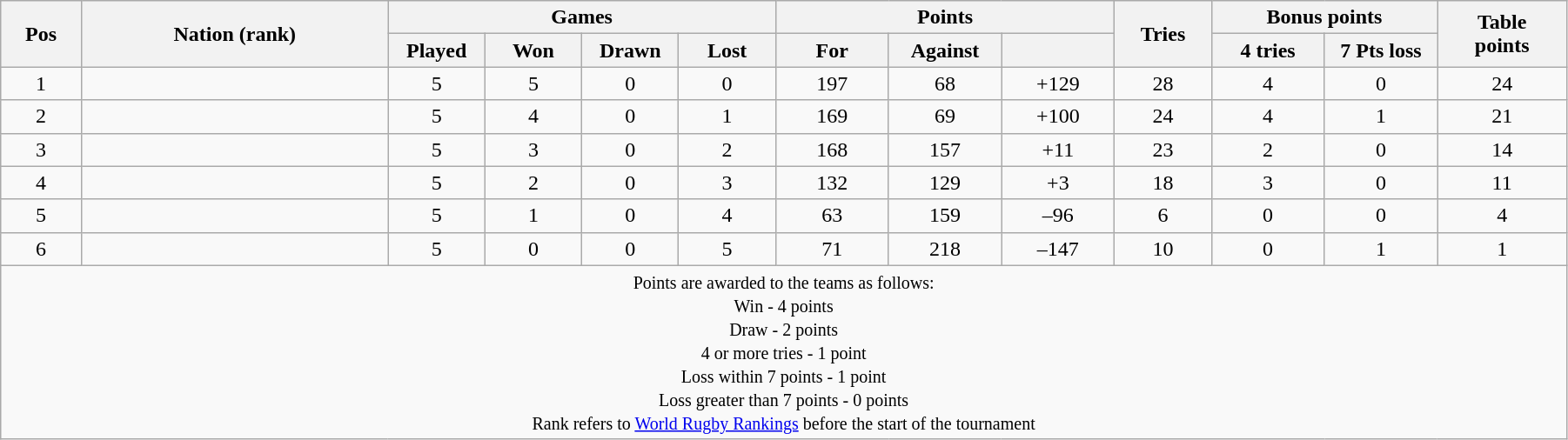<table class="wikitable" style="text-align:center; width:95%">
<tr>
<th rowspan="2" style="width:5%">Pos</th>
<th rowspan="2" style="width:19%">Nation (rank)</th>
<th colspan="4" style="width:28%">Games</th>
<th colspan="3" style="width:18%">Points</th>
<th rowspan="2" style="width:6%">Tries</th>
<th colspan="2" style="width:15%">Bonus points</th>
<th rowspan="2" style="width:8%">Table<br>points</th>
</tr>
<tr>
<th style="width:6%">Played</th>
<th style="width:6%">Won</th>
<th style="width:6%">Drawn</th>
<th style="width:6%">Lost</th>
<th style="width:7%">For</th>
<th style="width:7%">Against</th>
<th style="width:7%"></th>
<th style="width:7%">4 tries</th>
<th style="width:7%">7 Pts loss</th>
</tr>
<tr>
<td>1</td>
<td align="left"></td>
<td>5</td>
<td>5</td>
<td>0</td>
<td>0</td>
<td>197</td>
<td>68</td>
<td>+129</td>
<td>28</td>
<td>4</td>
<td>0</td>
<td>24</td>
</tr>
<tr>
<td>2</td>
<td align="left"></td>
<td>5</td>
<td>4</td>
<td>0</td>
<td>1</td>
<td>169</td>
<td>69</td>
<td>+100</td>
<td>24</td>
<td>4</td>
<td>1</td>
<td>21</td>
</tr>
<tr>
<td>3</td>
<td align="left"></td>
<td>5</td>
<td>3</td>
<td>0</td>
<td>2</td>
<td>168</td>
<td>157</td>
<td>+11</td>
<td>23</td>
<td>2</td>
<td>0</td>
<td>14</td>
</tr>
<tr>
<td>4</td>
<td align="left"></td>
<td>5</td>
<td>2</td>
<td>0</td>
<td>3</td>
<td>132</td>
<td>129</td>
<td>+3</td>
<td>18</td>
<td>3</td>
<td>0</td>
<td>11</td>
</tr>
<tr>
<td>5</td>
<td align="left"></td>
<td>5</td>
<td>1</td>
<td>0</td>
<td>4</td>
<td>63</td>
<td>159</td>
<td>–96</td>
<td>6</td>
<td>0</td>
<td>0</td>
<td>4</td>
</tr>
<tr>
<td>6</td>
<td align="left"></td>
<td>5</td>
<td>0</td>
<td>0</td>
<td>5</td>
<td>71</td>
<td>218</td>
<td>–147</td>
<td>10</td>
<td>0</td>
<td>1</td>
<td>1</td>
</tr>
<tr>
<td colspan="100%" style="text-align:center;"><small>Points are awarded to the teams as follows:<br>Win - 4 points<br>Draw - 2 points<br>4 or more tries - 1 point<br>Loss within 7 points - 1 point<br>Loss greater than 7 points - 0 points <br> Rank refers to <a href='#'>World Rugby Rankings</a> before the start of the tournament</small></td>
</tr>
</table>
